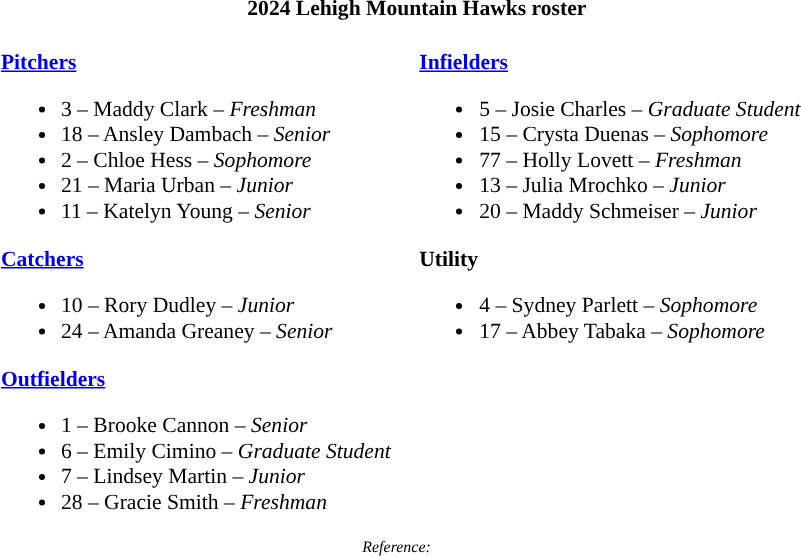<table class="toccolours" style="border-collapse:collapse; font-size:90%;">
<tr>
<th colspan=9>2024 Lehigh Mountain Hawks roster</th>
</tr>
<tr>
<td width="03"> </td>
<td valign="top"><br><strong><a href='#'>Pitchers</a></strong><ul><li>3 – Maddy Clark – <em>Freshman</em></li><li>18 – Ansley Dambach – <em>Senior</em></li><li>2 – Chloe Hess – <em>Sophomore</em></li><li>21 – Maria Urban – <em>Junior</em></li><li>11 – Katelyn Young – <em>Senior</em></li></ul><strong><a href='#'>Catchers</a></strong><ul><li>10 – Rory Dudley – <em>Junior</em></li><li>24 – Amanda Greaney – <em>Senior</em></li></ul><strong><a href='#'>Outfielders</a></strong><ul><li>1 – Brooke Cannon – <em>Senior</em></li><li>6 – Emily Cimino – <em>Graduate Student</em></li><li>7 – Lindsey Martin – <em>Junior</em></li><li>28 – Gracie Smith – <em>Freshman</em></li></ul></td>
<td width="15"> </td>
<td valign="top"><br><strong><a href='#'>Infielders</a></strong><ul><li>5 – Josie Charles – <em>Graduate Student</em></li><li>15 – Crysta Duenas – <em>Sophomore</em></li><li>77 – Holly Lovett – <em>Freshman</em></li><li>13 – Julia Mrochko – <em>Junior</em></li><li>20 – Maddy Schmeiser – <em>Junior</em></li></ul><strong>Utility</strong><ul><li>4 – Sydney Parlett – <em>Sophomore</em></li><li>17 – Abbey Tabaka – <em>Sophomore</em></li></ul></td>
<td width="25"> </td>
</tr>
<tr>
<td colspan="4"  style="font-size:8pt; text-align:center;"><em>Reference:</em></td>
</tr>
</table>
